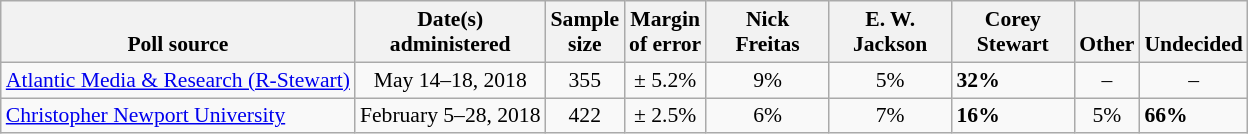<table class="wikitable" style="font-size:90%">
<tr valign=bottom>
<th>Poll source</th>
<th>Date(s)<br>administered</th>
<th>Sample<br>size</th>
<th>Margin<br>of error</th>
<th style="width:75px;">Nick<br>Freitas</th>
<th style="width:75px;">E. W.<br>Jackson</th>
<th style="width:75px;">Corey<br>Stewart</th>
<th>Other</th>
<th>Undecided</th>
</tr>
<tr>
<td><a href='#'>Atlantic Media & Research (R-Stewart)</a></td>
<td align=center>May 14–18, 2018</td>
<td align=center>355</td>
<td align=center>± 5.2%</td>
<td align=center>9%</td>
<td align=center>5%</td>
<td><strong>32%</strong></td>
<td align=center>–</td>
<td align=center>–</td>
</tr>
<tr>
<td><a href='#'>Christopher Newport University</a></td>
<td align=center>February 5–28, 2018</td>
<td align=center>422</td>
<td align=center>± 2.5%</td>
<td align=center>6%</td>
<td align=center>7%</td>
<td><strong>16%</strong></td>
<td align=center>5%</td>
<td><strong>66%</strong></td>
</tr>
</table>
